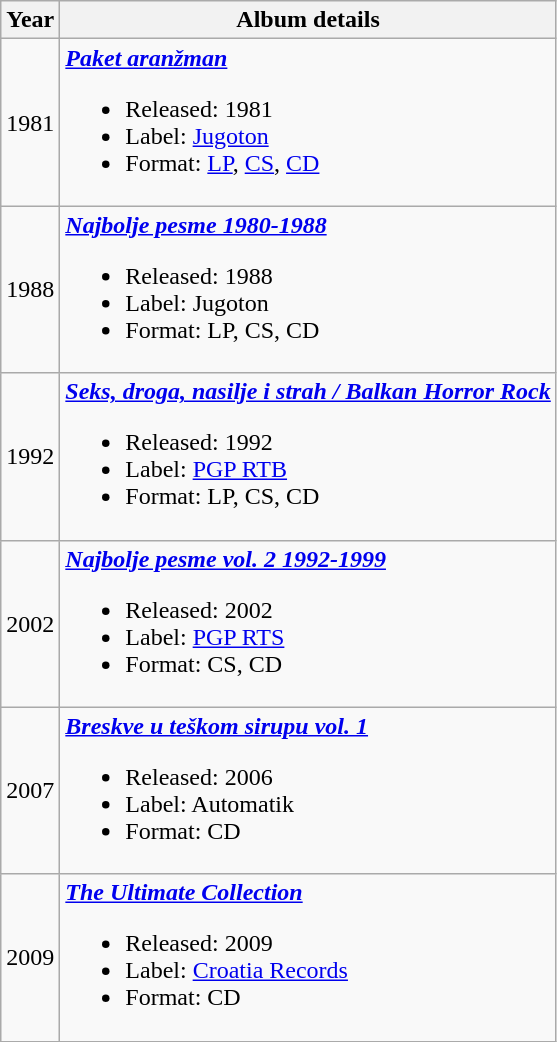<table class ="wikitable">
<tr>
<th>Year</th>
<th>Album details</th>
</tr>
<tr>
<td style="text-align:center;">1981</td>
<td><strong><em><a href='#'>Paket aranžman</a></em></strong><br><ul><li>Released: 1981</li><li>Label: <a href='#'>Jugoton</a></li><li>Format: <a href='#'>LP</a>, <a href='#'>CS</a>, <a href='#'>CD</a></li></ul></td>
</tr>
<tr>
<td style="text-align:center;">1988</td>
<td><strong><em><a href='#'>Najbolje pesme 1980-1988</a></em></strong><br><ul><li>Released: 1988</li><li>Label: Jugoton</li><li>Format: LP, CS, CD</li></ul></td>
</tr>
<tr>
<td style="text-align:center;">1992</td>
<td><strong><em><a href='#'>Seks, droga, nasilje i strah / Balkan Horror Rock</a></em></strong><br><ul><li>Released: 1992</li><li>Label: <a href='#'>PGP RTB</a></li><li>Format: LP, CS, CD</li></ul></td>
</tr>
<tr>
<td style="text-align:center;">2002</td>
<td><strong><em><a href='#'>Najbolje pesme vol. 2 1992-1999</a></em></strong><br><ul><li>Released: 2002</li><li>Label: <a href='#'>PGP RTS</a></li><li>Format: CS, CD</li></ul></td>
</tr>
<tr>
<td style="text-align:center;">2007</td>
<td><strong><em><a href='#'>Breskve u teškom sirupu vol. 1</a></em></strong><br><ul><li>Released: 2006</li><li>Label: Automatik</li><li>Format: CD</li></ul></td>
</tr>
<tr>
<td style="text-align:center;">2009</td>
<td><strong><em><a href='#'>The Ultimate Collection</a></em></strong><br><ul><li>Released: 2009</li><li>Label: <a href='#'>Croatia Records</a></li><li>Format: CD</li></ul></td>
</tr>
</table>
